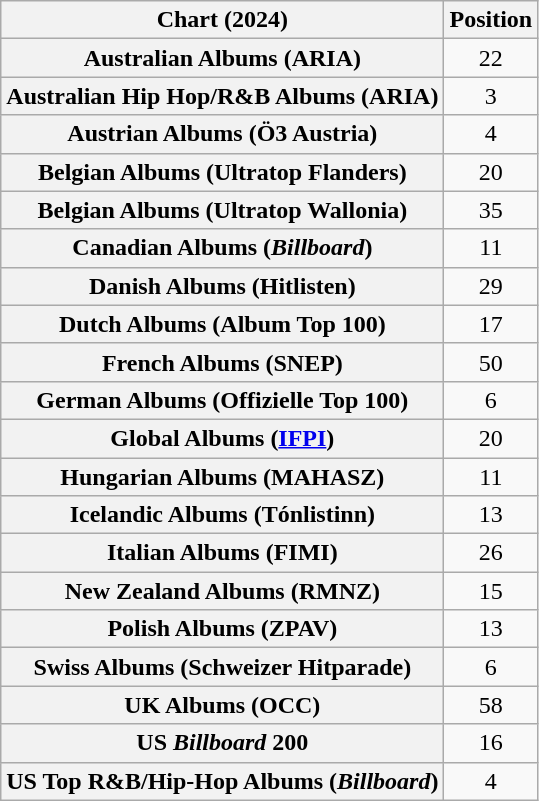<table class="wikitable sortable plainrowheaders" style="text-align:center">
<tr>
<th scope="col">Chart (2024)</th>
<th scope="col">Position</th>
</tr>
<tr>
<th scope="row">Australian Albums (ARIA)</th>
<td>22</td>
</tr>
<tr>
<th scope="row">Australian Hip Hop/R&B Albums (ARIA)</th>
<td>3</td>
</tr>
<tr>
<th scope="row">Austrian Albums (Ö3 Austria)</th>
<td>4</td>
</tr>
<tr>
<th scope="row">Belgian Albums (Ultratop Flanders)</th>
<td>20</td>
</tr>
<tr>
<th scope="row">Belgian Albums (Ultratop Wallonia)</th>
<td>35</td>
</tr>
<tr>
<th scope="row">Canadian Albums (<em>Billboard</em>)</th>
<td>11</td>
</tr>
<tr>
<th scope="row">Danish Albums (Hitlisten)</th>
<td>29</td>
</tr>
<tr>
<th scope="row">Dutch Albums (Album Top 100)</th>
<td>17</td>
</tr>
<tr>
<th scope="row">French Albums (SNEP)</th>
<td>50</td>
</tr>
<tr>
<th scope="row">German Albums (Offizielle Top 100)</th>
<td>6</td>
</tr>
<tr>
<th scope="row">Global Albums (<a href='#'>IFPI</a>)</th>
<td>20</td>
</tr>
<tr>
<th scope="row">Hungarian Albums (MAHASZ)</th>
<td>11</td>
</tr>
<tr>
<th scope="row">Icelandic Albums (Tónlistinn)</th>
<td>13</td>
</tr>
<tr>
<th scope="row">Italian Albums (FIMI)</th>
<td>26</td>
</tr>
<tr>
<th scope="row">New Zealand Albums (RMNZ)</th>
<td>15</td>
</tr>
<tr>
<th scope="row">Polish Albums (ZPAV)</th>
<td>13</td>
</tr>
<tr>
<th scope="row">Swiss Albums (Schweizer Hitparade)</th>
<td>6</td>
</tr>
<tr>
<th scope="row">UK Albums (OCC)</th>
<td>58</td>
</tr>
<tr>
<th scope="row">US <em>Billboard</em> 200</th>
<td>16</td>
</tr>
<tr>
<th scope="row">US Top R&B/Hip-Hop Albums (<em>Billboard</em>)</th>
<td>4</td>
</tr>
</table>
